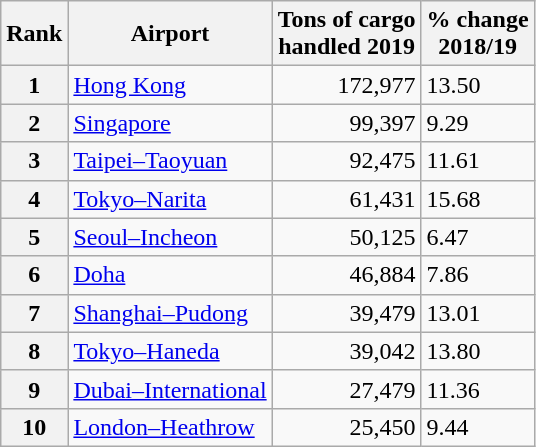<table class="wikitable sortable">
<tr>
<th scope="col">Rank</th>
<th scope="col">Airport</th>
<th scope="col">Tons of cargo<br>handled 2019</th>
<th scope="col">% change<br>2018/19</th>
</tr>
<tr>
<th scope="row">1</th>
<td> <a href='#'>Hong Kong</a></td>
<td style="text-align:right;">172,977</td>
<td> 13.50</td>
</tr>
<tr>
<th scope="row">2</th>
<td> <a href='#'>Singapore</a></td>
<td style="text-align:right;">99,397</td>
<td> 9.29</td>
</tr>
<tr>
<th scope="row">3</th>
<td> <a href='#'>Taipei–Taoyuan</a></td>
<td style="text-align:right;">92,475</td>
<td> 11.61</td>
</tr>
<tr>
<th scope="row">4</th>
<td> <a href='#'>Tokyo–Narita</a></td>
<td style="text-align:right;">61,431</td>
<td> 15.68</td>
</tr>
<tr>
<th scope="row">5</th>
<td> <a href='#'>Seoul–Incheon</a></td>
<td style="text-align:right;">50,125</td>
<td> 6.47</td>
</tr>
<tr>
<th scope="row">6</th>
<td> <a href='#'>Doha</a></td>
<td style="text-align:right;">46,884</td>
<td> 7.86</td>
</tr>
<tr>
<th scope="row">7</th>
<td> <a href='#'>Shanghai–Pudong</a></td>
<td style="text-align:right;">39,479</td>
<td> 13.01</td>
</tr>
<tr>
<th scope="row">8</th>
<td> <a href='#'>Tokyo–Haneda</a></td>
<td style="text-align:right;">39,042</td>
<td> 13.80</td>
</tr>
<tr>
<th scope="row">9</th>
<td> <a href='#'>Dubai–International</a></td>
<td style="text-align:right;">27,479</td>
<td> 11.36</td>
</tr>
<tr>
<th scope="row">10</th>
<td> <a href='#'>London–Heathrow</a></td>
<td style="text-align:right;">25,450</td>
<td> 9.44</td>
</tr>
</table>
